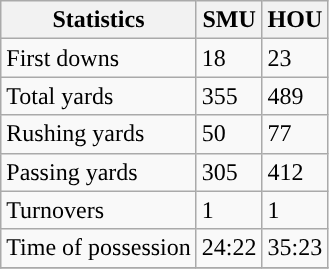<table class="wikitable">
<tr>
<th>Statistics</th>
<th>SMU</th>
<th>HOU</th>
</tr>
<tr>
<td>First downs</td>
<td>18</td>
<td>23</td>
</tr>
<tr>
<td>Total yards</td>
<td>355</td>
<td>489</td>
</tr>
<tr>
<td>Rushing yards</td>
<td>50</td>
<td>77</td>
</tr>
<tr>
<td>Passing yards</td>
<td>305</td>
<td>412</td>
</tr>
<tr>
<td>Turnovers</td>
<td>1</td>
<td>1</td>
</tr>
<tr>
<td>Time of possession</td>
<td>24:22</td>
<td>35:23</td>
</tr>
<tr>
</tr>
</table>
